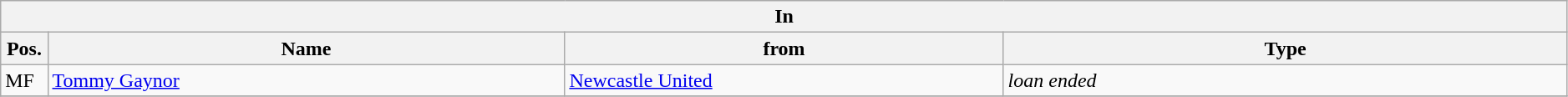<table class="wikitable" style="font-size:100%;width:99%;">
<tr>
<th colspan="4">In</th>
</tr>
<tr>
<th width=3%>Pos.</th>
<th width=33%>Name</th>
<th width=28%>from</th>
<th width=36%>Type</th>
</tr>
<tr>
<td>MF</td>
<td><a href='#'>Tommy Gaynor</a></td>
<td><a href='#'>Newcastle United</a></td>
<td><em>loan ended</em></td>
</tr>
<tr>
</tr>
</table>
